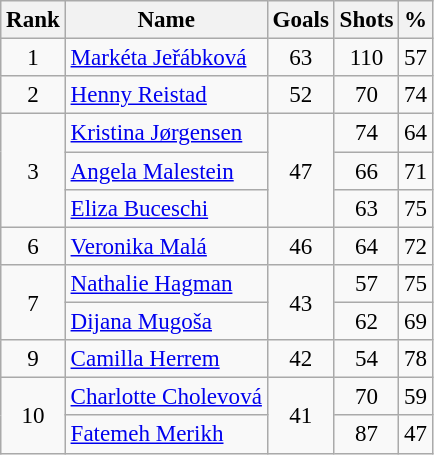<table class="wikitable sortable" style="text-align: center; font-size: 96%;">
<tr>
<th>Rank</th>
<th>Name</th>
<th>Goals</th>
<th>Shots</th>
<th>%</th>
</tr>
<tr>
<td>1</td>
<td style="text-align: left;"> <a href='#'>Markéta Jeřábková</a></td>
<td>63</td>
<td>110</td>
<td>57</td>
</tr>
<tr>
<td>2</td>
<td style="text-align: left;"> <a href='#'>Henny Reistad</a></td>
<td>52</td>
<td>70</td>
<td>74</td>
</tr>
<tr>
<td rowspan="3">3</td>
<td style="text-align: left;"> <a href='#'>Kristina Jørgensen</a></td>
<td rowspan="3">47</td>
<td>74</td>
<td>64</td>
</tr>
<tr>
<td style="text-align: left;"> <a href='#'>Angela Malestein</a></td>
<td>66</td>
<td>71</td>
</tr>
<tr>
<td style="text-align: left;"> <a href='#'>Eliza Buceschi</a></td>
<td>63</td>
<td>75</td>
</tr>
<tr>
<td>6</td>
<td style="text-align: left;"> <a href='#'>Veronika Malá</a></td>
<td>46</td>
<td>64</td>
<td>72</td>
</tr>
<tr>
<td rowspan="2">7</td>
<td style="text-align: left;"> <a href='#'>Nathalie Hagman</a></td>
<td rowspan="2">43</td>
<td>57</td>
<td>75</td>
</tr>
<tr>
<td style="text-align: left;"> <a href='#'>Dijana Mugoša</a></td>
<td>62</td>
<td>69</td>
</tr>
<tr>
<td>9</td>
<td style="text-align: left;"> <a href='#'>Camilla Herrem</a></td>
<td>42</td>
<td>54</td>
<td>78</td>
</tr>
<tr>
<td rowspan="2">10</td>
<td style="text-align: left;"> <a href='#'>Charlotte Cholevová</a></td>
<td rowspan="2">41</td>
<td>70</td>
<td>59</td>
</tr>
<tr>
<td style="text-align: left;"> <a href='#'>Fatemeh Merikh</a></td>
<td>87</td>
<td>47</td>
</tr>
</table>
